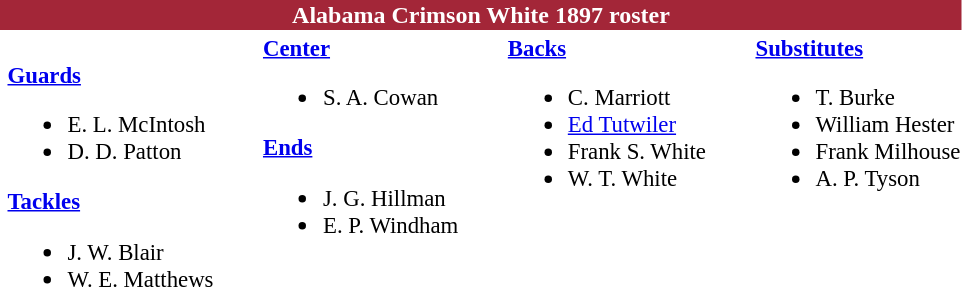<table class="toccolours" style="text-align: left;">
<tr>
<th colspan="9" style="background:#A32638; color:white; text-align:center;"><strong>Alabama Crimson White 1897 roster</strong></th>
</tr>
<tr>
<td></td>
<td style="font-size:95%; vertical-align:top;"><br><strong><a href='#'>Guards</a></strong><ul><li>E. L. McIntosh</li><li>D. D. Patton</li></ul><strong><a href='#'>Tackles</a></strong><ul><li>J. W. Blair</li><li>W. E. Matthews</li></ul></td>
<td style="width: 25px;"></td>
<td style="font-size:95%; vertical-align:top;"><strong><a href='#'>Center</a></strong><br><ul><li>S. A. Cowan</li></ul><strong><a href='#'>Ends</a></strong><ul><li>J. G. Hillman</li><li>E. P. Windham</li></ul></td>
<td style="width: 25px;"></td>
<td style="font-size:95%; vertical-align:top;"><strong><a href='#'>Backs</a></strong><br><ul><li>C. Marriott</li><li><a href='#'>Ed Tutwiler</a></li><li>Frank S. White</li><li>W. T. White</li></ul></td>
<td style="width: 25px;"></td>
<td style="font-size:95%; vertical-align:top;"><strong><a href='#'>Substitutes</a></strong><br><ul><li>T. Burke</li><li>William Hester</li><li>Frank Milhouse</li><li>A. P. Tyson</li></ul></td>
</tr>
</table>
